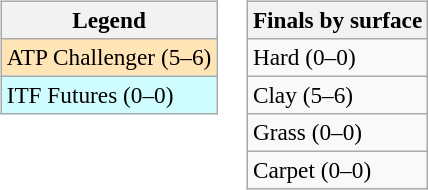<table>
<tr valign=top>
<td><br><table class=wikitable style=font-size:97%>
<tr>
<th>Legend</th>
</tr>
<tr bgcolor=moccasin>
<td>ATP Challenger (5–6)</td>
</tr>
<tr bgcolor=cffcff>
<td>ITF Futures (0–0)</td>
</tr>
</table>
</td>
<td><br><table class=wikitable style=font-size:97%>
<tr>
<th>Finals by surface</th>
</tr>
<tr>
<td>Hard (0–0)</td>
</tr>
<tr>
<td>Clay (5–6)</td>
</tr>
<tr>
<td>Grass (0–0)</td>
</tr>
<tr>
<td>Carpet (0–0)</td>
</tr>
</table>
</td>
</tr>
</table>
